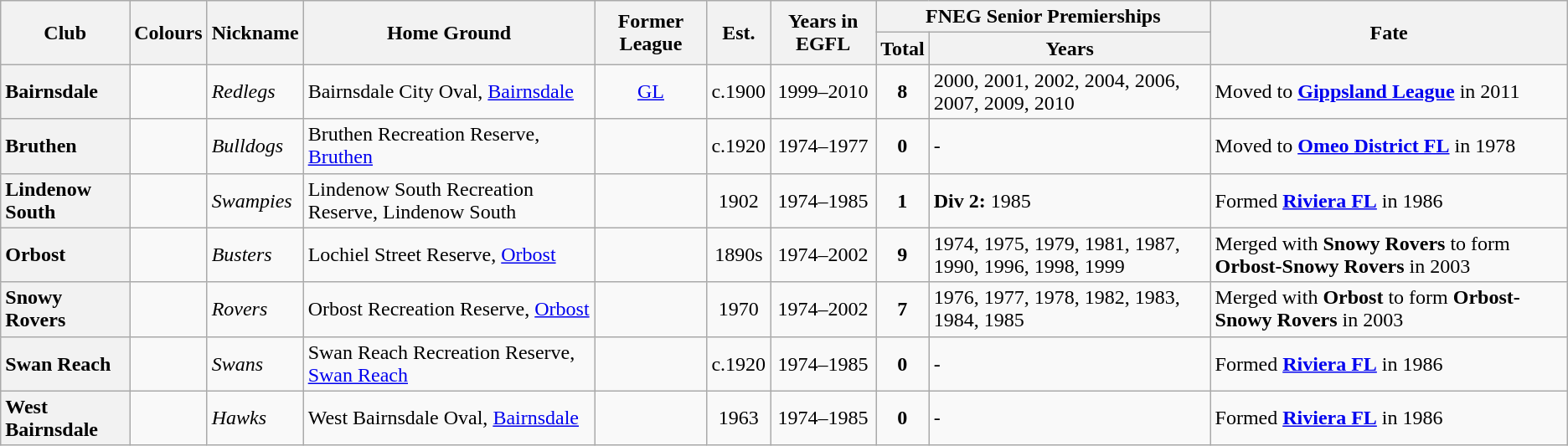<table class="wikitable sortable">
<tr>
<th rowspan="2">Club</th>
<th rowspan="2">Colours</th>
<th rowspan="2">Nickname</th>
<th rowspan="2">Home Ground</th>
<th rowspan="2">Former League</th>
<th rowspan="2">Est.</th>
<th rowspan="2">Years in EGFL</th>
<th colspan="2">FNEG Senior Premierships</th>
<th rowspan="2">Fate</th>
</tr>
<tr>
<th>Total</th>
<th>Years</th>
</tr>
<tr>
<th style="text-align:left">Bairnsdale</th>
<td></td>
<td><em>Redlegs</em></td>
<td>Bairnsdale City Oval, <a href='#'>Bairnsdale</a></td>
<td align="center"><a href='#'>GL</a></td>
<td align="center">c.1900</td>
<td align="center">1999–2010</td>
<td align="center"><strong>8</strong></td>
<td>2000, 2001, 2002, 2004, 2006, 2007, 2009, 2010</td>
<td>Moved to <a href='#'><strong>Gippsland League</strong></a> in 2011</td>
</tr>
<tr>
<th style="text-align:left">Bruthen</th>
<td></td>
<td><em>Bulldogs</em></td>
<td>Bruthen Recreation Reserve, <a href='#'>Bruthen</a></td>
<td align="center"></td>
<td align="center">c.1920</td>
<td align="center">1974–1977</td>
<td align="center"><strong>0</strong></td>
<td>-</td>
<td>Moved to <a href='#'><strong>Omeo District FL</strong></a> in 1978</td>
</tr>
<tr>
<th style="text-align:left">Lindenow South</th>
<td></td>
<td><em>Swampies</em></td>
<td>Lindenow South Recreation Reserve, Lindenow South</td>
<td align="center"></td>
<td align="center">1902</td>
<td align="center">1974–1985</td>
<td align="center"><strong>1</strong></td>
<td><strong>Div 2:</strong> 1985</td>
<td>Formed <a href='#'><strong>Riviera FL</strong></a> in 1986</td>
</tr>
<tr>
<th style="text-align:left">Orbost</th>
<td></td>
<td><em>Busters</em></td>
<td>Lochiel Street Reserve, <a href='#'>Orbost</a></td>
<td align="center"></td>
<td align="center">1890s</td>
<td align="center">1974–2002</td>
<td align="center"><strong>9</strong></td>
<td>1974, 1975, 1979, 1981, 1987, 1990, 1996, 1998, 1999</td>
<td>Merged with <strong>Snowy Rovers</strong> to form <strong>Orbost-Snowy Rovers</strong> in 2003</td>
</tr>
<tr>
<th style="text-align:left">Snowy Rovers</th>
<td></td>
<td><em>Rovers</em></td>
<td>Orbost Recreation Reserve, <a href='#'>Orbost</a></td>
<td align="center"></td>
<td align="center">1970</td>
<td align="center">1974–2002</td>
<td align="center"><strong>7</strong></td>
<td>1976, 1977, 1978, 1982, 1983, 1984, 1985</td>
<td>Merged with <strong>Orbost</strong> to form <strong>Orbost-Snowy Rovers</strong> in 2003</td>
</tr>
<tr>
<th style="text-align:left">Swan Reach</th>
<td></td>
<td><em>Swans</em></td>
<td>Swan Reach Recreation Reserve, <a href='#'>Swan Reach</a></td>
<td align="center"></td>
<td align="center">c.1920</td>
<td align="center">1974–1985</td>
<td align="center"><strong>0</strong></td>
<td>-</td>
<td>Formed <a href='#'><strong>Riviera FL</strong></a> in 1986</td>
</tr>
<tr>
<th style="text-align:left">West Bairnsdale</th>
<td></td>
<td><em>Hawks</em></td>
<td>West Bairnsdale Oval, <a href='#'>Bairnsdale</a></td>
<td align="center"></td>
<td align="center">1963</td>
<td align="center">1974–1985</td>
<td align="center"><strong>0</strong></td>
<td>-</td>
<td>Formed <a href='#'><strong>Riviera FL</strong></a> in 1986</td>
</tr>
</table>
